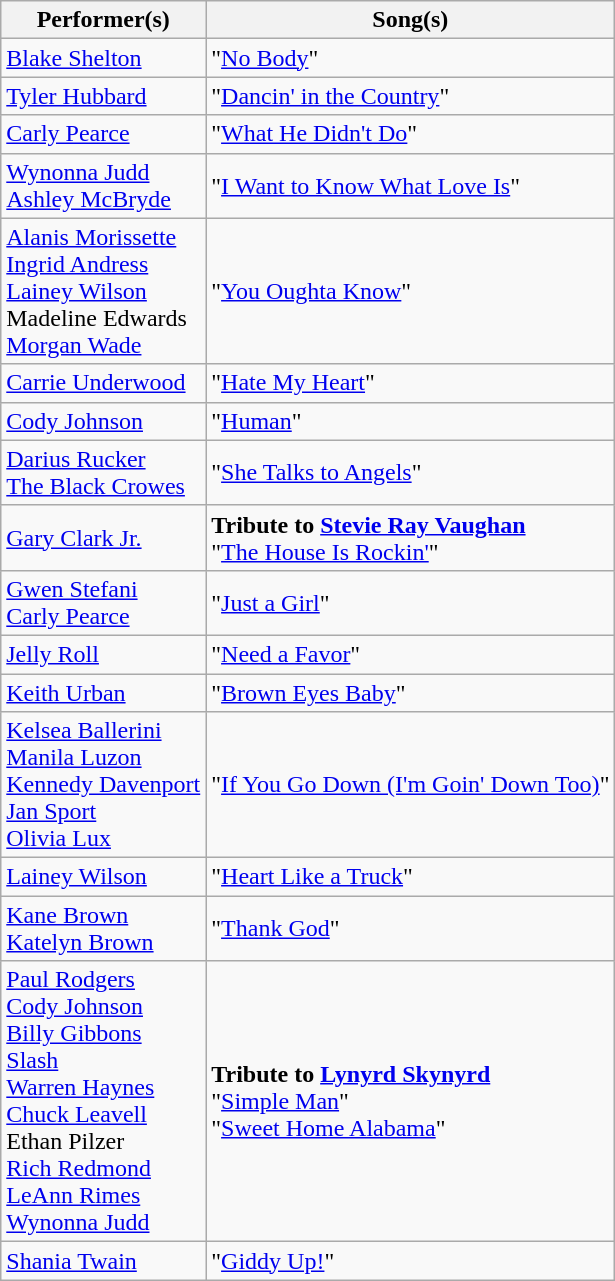<table class="wikitable">
<tr>
<th>Performer(s)</th>
<th>Song(s)</th>
</tr>
<tr>
<td><a href='#'>Blake Shelton</a></td>
<td>"<a href='#'>No Body</a>"</td>
</tr>
<tr>
<td><a href='#'>Tyler Hubbard</a></td>
<td>"<a href='#'>Dancin' in the Country</a>"</td>
</tr>
<tr>
<td><a href='#'>Carly Pearce</a></td>
<td>"<a href='#'>What He Didn't Do</a>"</td>
</tr>
<tr>
<td><a href='#'>Wynonna Judd</a> <br> <a href='#'>Ashley McBryde</a></td>
<td>"<a href='#'>I Want to Know What Love Is</a>"</td>
</tr>
<tr>
<td><a href='#'>Alanis Morissette</a> <br> <a href='#'>Ingrid Andress</a> <br> <a href='#'>Lainey Wilson</a> <br> Madeline Edwards <br> <a href='#'>Morgan Wade</a></td>
<td>"<a href='#'>You Oughta Know</a>"</td>
</tr>
<tr>
<td><a href='#'>Carrie Underwood</a></td>
<td>"<a href='#'>Hate My Heart</a>"</td>
</tr>
<tr>
<td><a href='#'>Cody Johnson</a></td>
<td>"<a href='#'>Human</a>"</td>
</tr>
<tr>
<td><a href='#'>Darius Rucker</a> <br> <a href='#'>The Black Crowes</a></td>
<td>"<a href='#'>She Talks to Angels</a>"</td>
</tr>
<tr>
<td><a href='#'>Gary Clark Jr.</a></td>
<td><strong>Tribute to <a href='#'>Stevie Ray Vaughan</a></strong> <br> "<a href='#'>The House Is Rockin'</a>"</td>
</tr>
<tr>
<td><a href='#'>Gwen Stefani</a> <br> <a href='#'>Carly Pearce</a></td>
<td>"<a href='#'>Just a Girl</a>"</td>
</tr>
<tr>
<td><a href='#'>Jelly Roll</a></td>
<td>"<a href='#'>Need a Favor</a>"</td>
</tr>
<tr>
<td><a href='#'>Keith Urban</a></td>
<td>"<a href='#'>Brown Eyes Baby</a>"</td>
</tr>
<tr>
<td><a href='#'>Kelsea Ballerini</a> <br> <a href='#'>Manila Luzon</a> <br> <a href='#'>Kennedy Davenport</a> <br> <a href='#'>Jan Sport</a> <br> <a href='#'>Olivia Lux</a></td>
<td>"<a href='#'>If You Go Down (I'm Goin' Down Too)</a>"</td>
</tr>
<tr>
<td><a href='#'>Lainey Wilson</a></td>
<td>"<a href='#'>Heart Like a Truck</a>"</td>
</tr>
<tr>
<td><a href='#'>Kane Brown</a> <br> <a href='#'>Katelyn Brown</a></td>
<td>"<a href='#'>Thank God</a>"</td>
</tr>
<tr>
<td><a href='#'>Paul Rodgers</a> <br> <a href='#'>Cody Johnson</a> <br> <a href='#'>Billy Gibbons</a> <br> <a href='#'>Slash</a> <br> <a href='#'>Warren Haynes</a> <br> <a href='#'>Chuck Leavell</a> <br> Ethan Pilzer <br> <a href='#'>Rich Redmond</a> <br> <a href='#'>LeAnn Rimes</a> <br> <a href='#'>Wynonna Judd</a></td>
<td><strong>Tribute to <a href='#'>Lynyrd Skynyrd</a></strong> <br> "<a href='#'>Simple Man</a>" <br> "<a href='#'>Sweet Home Alabama</a>"</td>
</tr>
<tr>
<td><a href='#'>Shania Twain</a></td>
<td>"<a href='#'>Giddy Up!</a>"</td>
</tr>
</table>
